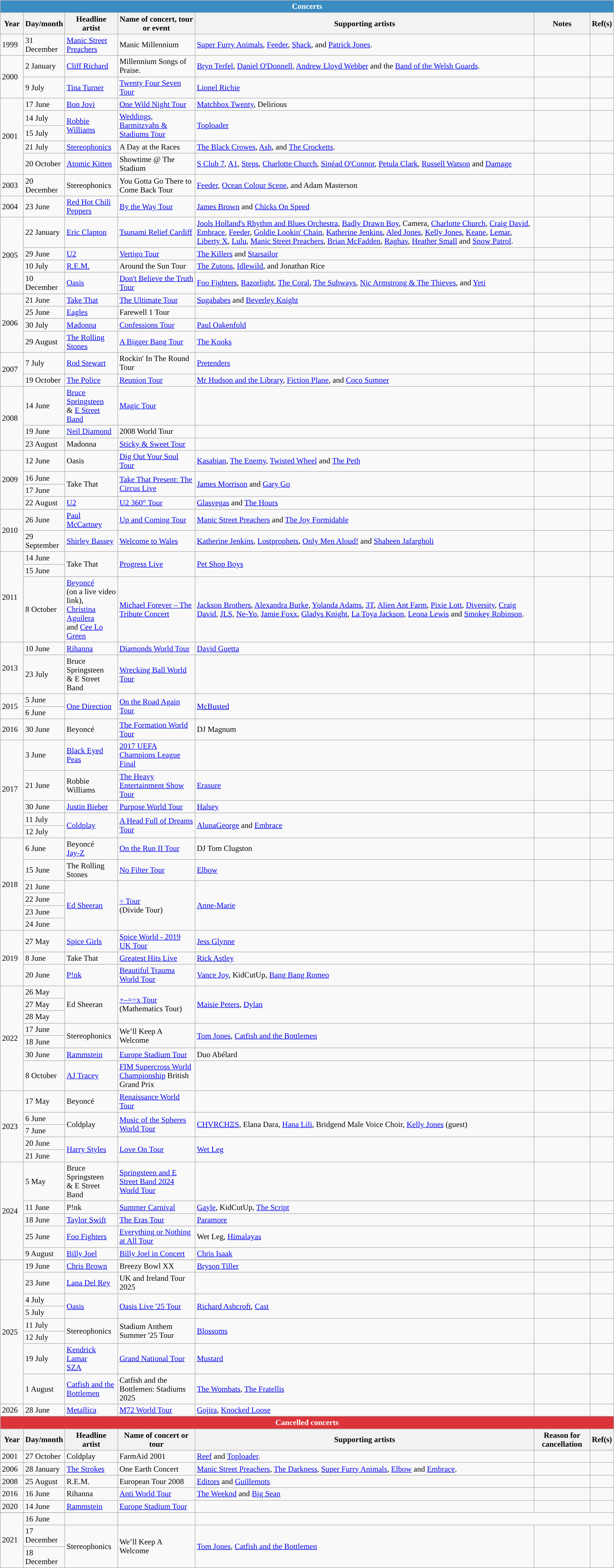<table class="wikitable">
<tr bgcolor="#3A8CC3" style="color: white">
<td colspan=7 align=center><strong>Concerts</strong></td>
</tr>
<tr>
<th align=center width="40"><strong>Year</strong></th>
<th align=center width="65"><strong>Day/month</strong></th>
<th align=center width="100"><strong>Headline artist</strong></th>
<th align=center width="150"><strong>Name of concert, tour or event</strong></th>
<th align=center width="nowrap"><strong>Supporting artists</strong></th>
<th align=center width="nowrap"><strong>Notes</strong></th>
<th align=center width="5"><strong>Ref(s)</strong></th>
</tr>
<tr>
<td>1999</td>
<td>31 December</td>
<td><a href='#'>Manic Street Preachers</a></td>
<td>Manic Millennium</td>
<td><a href='#'>Super Furry Animals</a>, <a href='#'>Feeder</a>, <a href='#'>Shack</a>, and <a href='#'>Patrick Jones</a>.</td>
<td></td>
<td></td>
</tr>
<tr>
<td rowspan="2">2000</td>
<td>2 January</td>
<td><a href='#'>Cliff Richard</a></td>
<td>Millennium Songs of Praise.</td>
<td><a href='#'>Bryn Terfel</a>, <a href='#'>Daniel O'Donnell</a>, <a href='#'>Andrew Lloyd Webber</a> and the <a href='#'>Band of the Welsh Guards</a>.</td>
<td></td>
<td></td>
</tr>
<tr>
<td>9 July</td>
<td><a href='#'>Tina Turner</a></td>
<td><a href='#'>Twenty Four Seven Tour</a></td>
<td><a href='#'>Lionel Richie</a></td>
<td></td>
<td></td>
</tr>
<tr>
<td rowspan="5">2001</td>
<td>17 June</td>
<td><a href='#'>Bon Jovi</a></td>
<td><a href='#'>One Wild Night Tour</a></td>
<td><a href='#'>Matchbox Twenty</a>, Delirious</td>
<td></td>
<td></td>
</tr>
<tr>
<td>14 July</td>
<td rowspan="2"><a href='#'>Robbie Williams</a></td>
<td rowspan="2"><a href='#'>Weddings, Barmitzvahs & Stadiums Tour</a></td>
<td rowspan="2"><a href='#'>Toploader</a></td>
<td rowspan="2"></td>
<td rowspan="2"></td>
</tr>
<tr>
<td>15 July</td>
</tr>
<tr>
<td>21 July</td>
<td><a href='#'>Stereophonics</a></td>
<td>A Day at the Races</td>
<td><a href='#'>The Black Crowes</a>, <a href='#'>Ash</a>, and <a href='#'>The Crocketts</a>.</td>
<td></td>
<td></td>
</tr>
<tr>
<td>20 October</td>
<td><a href='#'>Atomic Kitten</a></td>
<td>Showtime @ The Stadium</td>
<td><a href='#'>S Club 7</a>, <a href='#'>A1</a>, <a href='#'>Steps</a>, <a href='#'>Charlotte Church</a>, <a href='#'>Sinéad O'Connor</a>, <a href='#'>Petula Clark</a>, <a href='#'>Russell Watson</a> and <a href='#'>Damage</a></td>
<td></td>
<td></td>
</tr>
<tr>
<td>2003</td>
<td>20 December</td>
<td>Stereophonics</td>
<td>You Gotta Go There to Come Back Tour</td>
<td><a href='#'>Feeder</a>, <a href='#'>Ocean Colour Scene</a>, and Adam Masterson</td>
<td></td>
<td></td>
</tr>
<tr>
<td>2004</td>
<td>23 June</td>
<td><a href='#'>Red Hot Chili Peppers</a></td>
<td><a href='#'>By the Way Tour</a></td>
<td><a href='#'>James Brown</a> and <a href='#'>Chicks On Speed</a></td>
<td></td>
<td></td>
</tr>
<tr>
<td rowspan="4">2005</td>
<td>22 January</td>
<td><a href='#'>Eric Clapton</a></td>
<td><a href='#'>Tsunami Relief Cardiff</a></td>
<td><a href='#'>Jools Holland's Rhythm and Blues Orchestra</a>, <a href='#'>Badly Drawn Boy</a>, Camera, <a href='#'>Charlotte Church</a>, <a href='#'>Craig David</a>, <a href='#'>Embrace</a>, <a href='#'>Feeder</a>, <a href='#'>Goldie Lookin' Chain</a>, <a href='#'>Katherine Jenkins</a>, <a href='#'>Aled Jones</a>, <a href='#'>Kelly Jones</a>, <a href='#'>Keane</a>, <a href='#'>Lemar</a>, <a href='#'>Liberty X</a>, <a href='#'>Lulu</a>, <a href='#'>Manic Street Preachers</a>, <a href='#'>Brian McFadden</a>, <a href='#'>Raghav</a>, <a href='#'>Heather Small</a> and <a href='#'>Snow Patrol</a>.</td>
<td></td>
<td></td>
</tr>
<tr>
<td>29 June</td>
<td><a href='#'>U2</a></td>
<td><a href='#'>Vertigo Tour</a></td>
<td><a href='#'>The Killers</a> and <a href='#'>Starsailor</a></td>
<td></td>
<td></td>
</tr>
<tr>
<td>10 July</td>
<td><a href='#'>R.E.M.</a></td>
<td>Around the Sun Tour</td>
<td><a href='#'>The Zutons</a>, <a href='#'>Idlewild</a>, and Jonathan Rice</td>
<td></td>
<td></td>
</tr>
<tr>
<td>10 December</td>
<td><a href='#'>Oasis</a></td>
<td><a href='#'>Don't Believe the Truth Tour</a></td>
<td><a href='#'>Foo Fighters</a>, <a href='#'>Razorlight</a>, <a href='#'>The Coral</a>, <a href='#'>The Subways</a>, <a href='#'>Nic Armstrong & The Thieves</a>, and <a href='#'>Yeti</a></td>
<td></td>
<td></td>
</tr>
<tr>
<td rowspan="4">2006</td>
<td>21 June</td>
<td><a href='#'>Take That</a></td>
<td><a href='#'>The Ultimate Tour</a></td>
<td><a href='#'>Sugababes</a> and <a href='#'>Beverley Knight</a></td>
<td></td>
<td></td>
</tr>
<tr>
<td>25 June</td>
<td><a href='#'>Eagles</a></td>
<td>Farewell 1 Tour</td>
<td></td>
<td></td>
<td></td>
</tr>
<tr>
<td>30 July</td>
<td><a href='#'>Madonna</a></td>
<td><a href='#'>Confessions Tour</a></td>
<td><a href='#'>Paul Oakenfold</a></td>
<td></td>
<td></td>
</tr>
<tr>
<td>29 August</td>
<td><a href='#'>The Rolling Stones</a></td>
<td><a href='#'>A Bigger Bang Tour</a></td>
<td><a href='#'>The Kooks</a></td>
<td></td>
<td></td>
</tr>
<tr>
<td rowspan="2">2007</td>
<td>7 July</td>
<td><a href='#'>Rod Stewart</a></td>
<td>Rockin' In The Round Tour</td>
<td><a href='#'>Pretenders</a></td>
<td></td>
<td></td>
</tr>
<tr>
<td>19 October</td>
<td><a href='#'>The Police</a></td>
<td><a href='#'>Reunion Tour</a></td>
<td><a href='#'>Mr Hudson and the Library</a>, <a href='#'>Fiction Plane</a>, and <a href='#'>Coco Sumner</a></td>
<td></td>
<td></td>
</tr>
<tr>
<td rowspan="3">2008</td>
<td>14 June</td>
<td><a href='#'>Bruce Springsteen</a><br>& <a href='#'>E Street Band</a></td>
<td><a href='#'>Magic Tour</a></td>
<td></td>
<td></td>
<td></td>
</tr>
<tr>
<td>19 June</td>
<td><a href='#'>Neil Diamond</a></td>
<td>2008 World Tour</td>
<td></td>
<td></td>
<td><br></td>
</tr>
<tr>
<td>23 August</td>
<td>Madonna</td>
<td><a href='#'>Sticky & Sweet Tour</a></td>
<td></td>
<td></td>
<td></td>
</tr>
<tr>
<td rowspan="4">2009</td>
<td>12 June</td>
<td>Oasis</td>
<td><a href='#'>Dig Out Your Soul Tour</a></td>
<td><a href='#'>Kasabian</a>, <a href='#'>The Enemy</a>, <a href='#'>Twisted Wheel</a> and <a href='#'>The Peth</a></td>
<td></td>
<td></td>
</tr>
<tr>
<td>16 June</td>
<td rowspan="2">Take That</td>
<td rowspan="2"><a href='#'>Take That Present: The Circus Live</a></td>
<td rowspan="2"><a href='#'>James Morrison</a> and <a href='#'>Gary Go</a></td>
<td rowspan="2"></td>
<td rowspan="2"></td>
</tr>
<tr>
<td>17 June</td>
</tr>
<tr>
<td>22 August</td>
<td><a href='#'>U2</a></td>
<td><a href='#'>U2 360° Tour</a></td>
<td><a href='#'>Glasvegas</a> and <a href='#'>The Hours</a></td>
<td></td>
<td></td>
</tr>
<tr>
<td rowspan="2">2010</td>
<td>26 June</td>
<td><a href='#'>Paul McCartney</a></td>
<td><a href='#'>Up and Coming Tour</a></td>
<td><a href='#'>Manic Street Preachers</a> and <a href='#'>The Joy Formidable</a></td>
<td></td>
<td></td>
</tr>
<tr>
<td>29 September</td>
<td><a href='#'>Shirley Bassey</a></td>
<td><a href='#'>Welcome to Wales</a></td>
<td><a href='#'>Katherine Jenkins</a>, <a href='#'>Lostprophets</a>, <a href='#'>Only Men Aloud!</a> and <a href='#'>Shaheen Jafargholi</a></td>
<td></td>
<td><br></td>
</tr>
<tr>
<td rowspan="3">2011</td>
<td>14 June</td>
<td rowspan="2">Take That</td>
<td rowspan="2"><a href='#'>Progress Live</a></td>
<td rowspan="2"><a href='#'>Pet Shop Boys</a></td>
<td rowspan="2"></td>
<td rowspan="2"><br></td>
</tr>
<tr>
<td>15 June</td>
</tr>
<tr>
<td>8 October</td>
<td><a href='#'>Beyoncé</a><br>(on a live video link),<br> <a href='#'>Christina Aguilera</a><br> and <a href='#'>Cee Lo Green</a></td>
<td><a href='#'>Michael Forever – The Tribute Concert</a></td>
<td><a href='#'>Jackson Brothers</a>, <a href='#'>Alexandra Burke</a>, <a href='#'>Yolanda Adams</a>, <a href='#'>3T</a>, <a href='#'>Alien Ant Farm</a>, <a href='#'>Pixie Lott</a>, <a href='#'>Diversity</a>, <a href='#'>Craig David</a>, <a href='#'>JLS</a>, <a href='#'>Ne-Yo</a>, <a href='#'>Jamie Foxx</a>, <a href='#'>Gladys Knight</a>, <a href='#'>La Toya Jackson</a>, <a href='#'>Leona Lewis</a> and <a href='#'>Smokey Robinson</a>.</td>
<td></td>
<td></td>
</tr>
<tr>
<td rowspan="2">2013</td>
<td>10 June</td>
<td><a href='#'>Rihanna</a></td>
<td><a href='#'>Diamonds World Tour</a></td>
<td><a href='#'>David Guetta</a></td>
<td></td>
<td></td>
</tr>
<tr>
<td>23 July</td>
<td>Bruce Springsteen<br>& E Street Band</td>
<td><a href='#'>Wrecking Ball World Tour</a></td>
<td></td>
<td></td>
<td></td>
</tr>
<tr>
<td rowspan="2">2015</td>
<td>5 June</td>
<td rowspan="2"><a href='#'>One Direction</a></td>
<td rowspan="2"><a href='#'>On the Road Again Tour</a></td>
<td rowspan="2"><a href='#'>McBusted</a></td>
<td rowspan="2"></td>
<td rowspan="2"></td>
</tr>
<tr>
<td>6 June</td>
</tr>
<tr>
<td>2016</td>
<td>30 June</td>
<td>Beyoncé</td>
<td><a href='#'>The Formation World Tour</a></td>
<td>DJ Magnum</td>
<td></td>
<td></td>
</tr>
<tr>
<td rowspan="5">2017</td>
<td>3 June</td>
<td><a href='#'>Black Eyed Peas</a></td>
<td><a href='#'>2017 UEFA Champions League Final</a></td>
<td></td>
<td></td>
<td></td>
</tr>
<tr>
<td>21 June</td>
<td>Robbie Williams</td>
<td><a href='#'>The Heavy Entertainment Show Tour</a></td>
<td><a href='#'>Erasure</a></td>
<td></td>
<td></td>
</tr>
<tr>
<td>30 June</td>
<td><a href='#'>Justin Bieber</a></td>
<td><a href='#'>Purpose World Tour</a></td>
<td><a href='#'>Halsey</a></td>
<td></td>
<td></td>
</tr>
<tr>
<td>11 July</td>
<td rowspan="2"><a href='#'>Coldplay</a></td>
<td rowspan="2"><a href='#'>A Head Full of Dreams Tour</a></td>
<td rowspan="2"><a href='#'>AlunaGeorge</a> and <a href='#'>Embrace</a></td>
<td rowspan="2"></td>
<td rowspan="2"></td>
</tr>
<tr>
<td>12 July</td>
</tr>
<tr>
<td rowspan="6">2018</td>
<td>6 June</td>
<td>Beyoncé<br><a href='#'>Jay-Z</a></td>
<td><a href='#'>On the Run II Tour</a></td>
<td>DJ Tom Clugston</td>
<td></td>
<td></td>
</tr>
<tr>
<td>15 June</td>
<td>The Rolling Stones</td>
<td><a href='#'>No Filter Tour</a></td>
<td><a href='#'>Elbow</a></td>
<td></td>
<td></td>
</tr>
<tr>
<td>21 June</td>
<td rowspan="4"><a href='#'>Ed Sheeran</a></td>
<td rowspan="4"><a href='#'>÷ Tour</a><br>(Divide Tour)</td>
<td rowspan="4"><a href='#'>Anne-Marie</a></td>
<td rowspan="4"></td>
<td rowspan="4"><br></td>
</tr>
<tr>
<td>22 June</td>
</tr>
<tr>
<td>23 June</td>
</tr>
<tr>
<td>24 June</td>
</tr>
<tr>
<td rowspan="3">2019</td>
<td>27 May</td>
<td><a href='#'>Spice Girls</a></td>
<td><a href='#'>Spice World - 2019 UK Tour</a></td>
<td><a href='#'>Jess Glynne</a></td>
<td></td>
<td></td>
</tr>
<tr>
<td>8 June</td>
<td>Take That</td>
<td><a href='#'>Greatest Hits Live</a></td>
<td><a href='#'>Rick Astley</a></td>
<td></td>
<td></td>
</tr>
<tr>
<td>20 June</td>
<td><a href='#'>P!nk</a></td>
<td><a href='#'>Beautiful Trauma World Tour</a></td>
<td><a href='#'>Vance Joy</a>, KidCutUp, <a href='#'>Bang Bang Romeo</a></td>
<td></td>
<td></td>
</tr>
<tr>
<td rowspan="7">2022</td>
<td>26 May</td>
<td rowspan="3">Ed Sheeran</td>
<td rowspan="3"><a href='#'>+–=÷x Tour</a><br>(Mathematics Tour)</td>
<td rowspan="3"><a href='#'>Maisie Peters</a>, <a href='#'>Dylan</a></td>
<td rowspan="3"></td>
<td rowspan="3"></td>
</tr>
<tr>
<td>27 May</td>
</tr>
<tr>
<td>28 May</td>
</tr>
<tr>
<td>17 June</td>
<td rowspan="2">Stereophonics</td>
<td rowspan="2">We’ll Keep A Welcome</td>
<td rowspan="2"><a href='#'>Tom Jones</a>, <a href='#'>Catfish and the Bottlemen</a></td>
<td rowspan="2"></td>
<td rowspan="2"></td>
</tr>
<tr>
<td>18 June</td>
</tr>
<tr>
<td>30 June</td>
<td><a href='#'>Rammstein</a></td>
<td><a href='#'>Europe Stadium Tour</a></td>
<td>Duo Abélard</td>
<td></td>
<td></td>
</tr>
<tr>
<td>8 October</td>
<td><a href='#'>AJ Tracey</a></td>
<td><a href='#'>FIM Supercross World Championship</a>  British Grand Prix</td>
<td></td>
<td></td>
<td></td>
</tr>
<tr>
<td rowspan="5">2023</td>
<td>17 May</td>
<td>Beyoncé</td>
<td><a href='#'>Renaissance World Tour</a></td>
<td></td>
<td></td>
<td></td>
</tr>
<tr>
<td>6 June</td>
<td rowspan="2">Coldplay</td>
<td rowspan="2"><a href='#'>Music of the Spheres World Tour</a></td>
<td rowspan="2"><a href='#'>CHVRCHΞS</a>, Elana Dara, <a href='#'>Hana Lili</a>, Bridgend Male Voice Choir, <a href='#'>Kelly Jones</a> (guest)</td>
<td rowspan="2"></td>
<td rowspan="2"></td>
</tr>
<tr>
<td>7 June</td>
</tr>
<tr>
<td>20 June</td>
<td rowspan="2"><a href='#'>Harry Styles</a></td>
<td rowspan="2"><a href='#'>Love On Tour</a></td>
<td rowspan="2"><a href='#'>Wet Leg</a></td>
<td rowspan="2"></td>
<td rowspan="2"></td>
</tr>
<tr>
<td>21 June</td>
</tr>
<tr>
<td rowspan="5">2024</td>
<td>5 May</td>
<td>Bruce Springsteen<br>& E Street Band</td>
<td><a href='#'>Springsteen and E Street Band 2024 World Tour</a></td>
<td></td>
<td></td>
<td></td>
</tr>
<tr>
<td>11 June</td>
<td>P!nk</td>
<td><a href='#'>Summer Carnival</a></td>
<td><a href='#'>Gayle</a>, KidCutUp, <a href='#'>The Script</a></td>
<td></td>
<td></td>
</tr>
<tr>
<td>18 June</td>
<td><a href='#'>Taylor Swift</a></td>
<td><a href='#'>The Eras Tour</a></td>
<td><a href='#'>Paramore</a></td>
<td></td>
<td></td>
</tr>
<tr>
<td>25 June</td>
<td><a href='#'>Foo Fighters</a></td>
<td><a href='#'>Everything or Nothing at All Tour</a></td>
<td>Wet Leg, <a href='#'>Himalayas</a></td>
<td></td>
<td></td>
</tr>
<tr>
<td>9 August</td>
<td><a href='#'>Billy Joel</a></td>
<td><a href='#'>Billy Joel in Concert</a></td>
<td><a href='#'>Chris Isaak</a></td>
<td></td>
<td></td>
</tr>
<tr>
</tr>
<tr>
<td rowspan="8">2025</td>
<td>19 June</td>
<td><a href='#'>Chris Brown</a></td>
<td>Breezy Bowl XX</td>
<td><a href='#'>Bryson Tiller</a></td>
<td></td>
<td></td>
</tr>
<tr>
<td>23 June</td>
<td><a href='#'>Lana Del Rey</a></td>
<td>UK and Ireland Tour 2025</td>
<td></td>
<td></td>
<td></td>
</tr>
<tr>
<td>4 July</td>
<td rowspan="2"><a href='#'>Oasis</a></td>
<td rowspan="2"><a href='#'>Oasis Live '25 Tour</a></td>
<td rowspan="2"><a href='#'>Richard Ashcroft</a>, <a href='#'>Cast</a></td>
<td rowspan="2"></td>
<td rowspan="2"></td>
</tr>
<tr>
<td>5 July</td>
</tr>
<tr>
<td>11 July</td>
<td rowspan="2">Stereophonics</td>
<td rowspan="2">Stadium Anthem Summer '25 Tour</td>
<td rowspan="2"><a href='#'>Blossoms</a></td>
<td rowspan="2"></td>
<td rowspan="2"></td>
</tr>
<tr>
<td>12 July</td>
</tr>
<tr>
<td>19 July</td>
<td><a href='#'>Kendrick Lamar</a><br><a href='#'>SZA</a></td>
<td><a href='#'>Grand National Tour</a></td>
<td><a href='#'>Mustard</a></td>
<td></td>
<td></td>
</tr>
<tr>
<td>1 August</td>
<td><a href='#'>Catfish and the Bottlemen</a></td>
<td>Catfish and the Bottlemen: Stadiums 2025</td>
<td><a href='#'>The Wombats</a>, <a href='#'>The Fratellis</a></td>
<td></td>
<td></td>
</tr>
<tr>
<td rowspan="1">2026</td>
<td>28 June</td>
<td><a href='#'>Metallica</a></td>
<td><a href='#'>M72 World Tour</a></td>
<td><a href='#'>Gojira</a>, <a href='#'>Knocked Loose</a></td>
<td></td>
<td></td>
</tr>
<tr>
</tr>
<tr bgcolor="#DC343B" style="color: white">
<td colspan=7 align=center><strong>Cancelled concerts</strong></td>
</tr>
<tr>
<th>Year</th>
<th>Day/month</th>
<th>Headline artist</th>
<th>Name of concert or tour</th>
<th>Supporting artists</th>
<th>Reason for cancellation</th>
<th>Ref(s)</th>
</tr>
<tr>
<td>2001</td>
<td>27 October</td>
<td>Coldplay</td>
<td>FarmAid 2001</td>
<td><a href='#'>Reef</a> and <a href='#'>Toploader</a>.</td>
<td></td>
<td><br></td>
</tr>
<tr>
<td>2006</td>
<td>28 January</td>
<td><a href='#'>The Strokes</a></td>
<td>One Earth Concert</td>
<td><a href='#'>Manic Street Preachers</a>, <a href='#'>The Darkness</a>, <a href='#'>Super Furry Animals</a>, <a href='#'>Elbow</a> and <a href='#'>Embrace</a>.</td>
<td></td>
<td></td>
</tr>
<tr>
<td>2008</td>
<td>25 August</td>
<td>R.E.M.</td>
<td>European Tour 2008</td>
<td><a href='#'>Editors</a> and <a href='#'>Guillemots</a></td>
<td></td>
<td></td>
</tr>
<tr>
<td>2016</td>
<td>16 June</td>
<td>Rihanna</td>
<td><a href='#'>Anti World Tour</a></td>
<td><a href='#'>The Weeknd</a> and <a href='#'>Big Sean</a></td>
<td></td>
<td></td>
</tr>
<tr>
<td>2020</td>
<td>14 June</td>
<td rowspan="2"><a href='#'>Rammstein</a></td>
<td rowspan="2"><a href='#'>Europe Stadium Tour</a></td>
<td rowspan="2"></td>
<td></td>
<td></td>
</tr>
<tr>
</tr>
<tr>
<td rowspan="3">2021</td>
<td>16 June</td>
<td></td>
<td></td>
</tr>
<tr>
<td>17 December</td>
<td rowspan="2">Stereophonics</td>
<td rowspan="2">We’ll Keep A Welcome</td>
<td rowspan="2"><a href='#'>Tom Jones</a>, <a href='#'>Catfish and the Bottlemen</a></td>
<td rowspan="2"></td>
<td rowspan="2"></td>
</tr>
<tr>
<td>18 December</td>
</tr>
</table>
